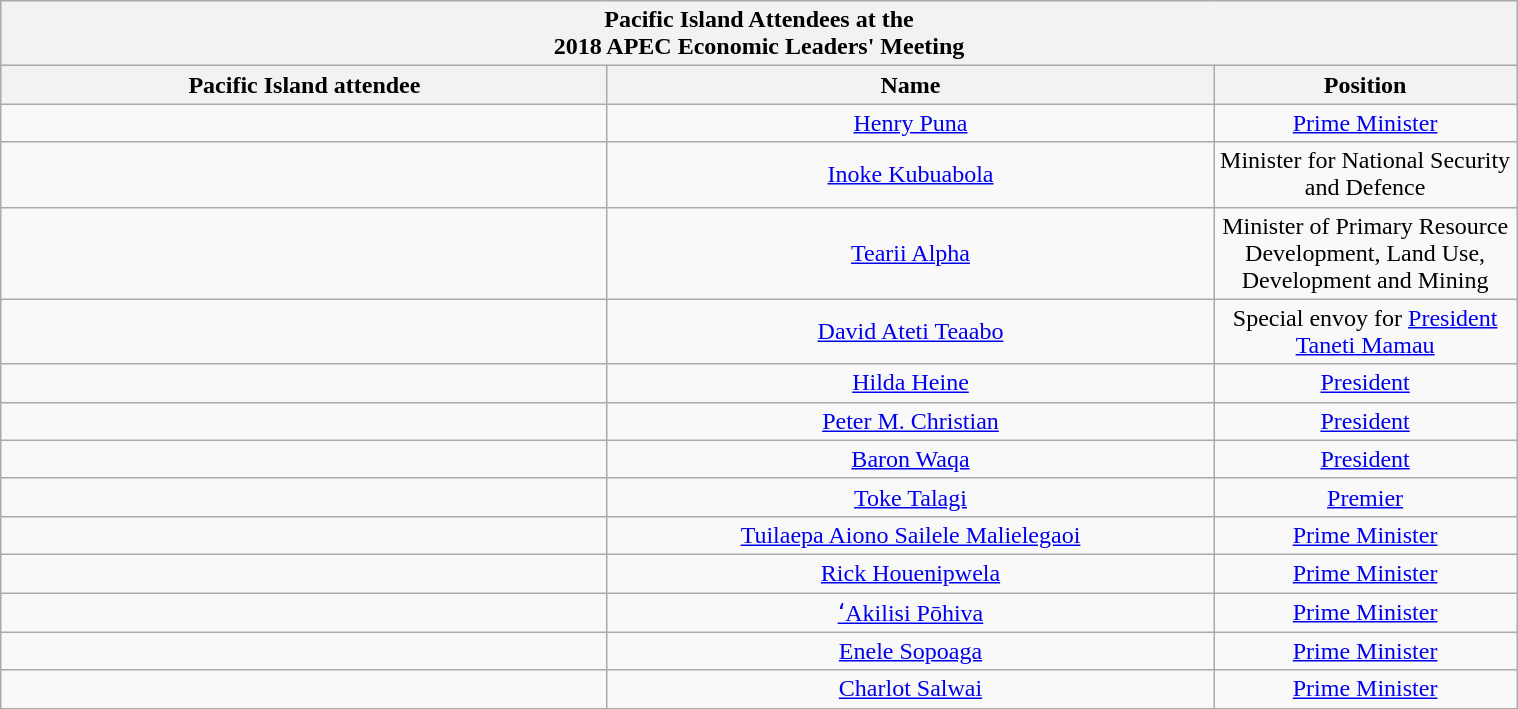<table class="wikitable collapsible sortable" style="margin-left: auto; margin-right: auto; text-align:center; width:80%;">
<tr>
<th colspan=5>Pacific Island Attendees at the<br>2018 APEC Economic Leaders' Meeting</th>
</tr>
<tr>
<th width=40%>Pacific Island attendee</th>
<th width=40%>Name</th>
<th width=20%>Position</th>
</tr>
<tr>
<td></td>
<td><a href='#'>Henry Puna</a></td>
<td><a href='#'>Prime Minister</a></td>
</tr>
<tr>
<td></td>
<td><a href='#'>Inoke Kubuabola</a></td>
<td>Minister for National Security and Defence</td>
</tr>
<tr>
<td></td>
<td><a href='#'>Tearii Alpha</a></td>
<td>Minister of Primary Resource Development, Land Use, Development and Mining</td>
</tr>
<tr>
<td></td>
<td><a href='#'>David Ateti Teaabo</a></td>
<td>Special envoy for <a href='#'>President</a> <a href='#'>Taneti Mamau</a></td>
</tr>
<tr>
<td></td>
<td><a href='#'>Hilda Heine</a></td>
<td><a href='#'>President</a></td>
</tr>
<tr>
<td></td>
<td><a href='#'>Peter M. Christian</a></td>
<td><a href='#'>President</a></td>
</tr>
<tr>
<td></td>
<td><a href='#'>Baron Waqa</a></td>
<td><a href='#'>President</a></td>
</tr>
<tr>
<td></td>
<td><a href='#'>Toke Talagi</a></td>
<td><a href='#'>Premier</a></td>
</tr>
<tr>
<td></td>
<td><a href='#'>Tuilaepa Aiono Sailele Malielegaoi</a></td>
<td><a href='#'>Prime Minister</a></td>
</tr>
<tr>
<td></td>
<td><a href='#'>Rick Houenipwela</a></td>
<td><a href='#'>Prime Minister</a></td>
</tr>
<tr>
<td></td>
<td><a href='#'>ʻAkilisi Pōhiva</a></td>
<td><a href='#'>Prime Minister</a></td>
</tr>
<tr>
<td></td>
<td><a href='#'>Enele Sopoaga</a></td>
<td><a href='#'>Prime Minister</a></td>
</tr>
<tr>
<td></td>
<td><a href='#'>Charlot Salwai</a></td>
<td><a href='#'>Prime Minister</a></td>
</tr>
<tr>
</tr>
</table>
